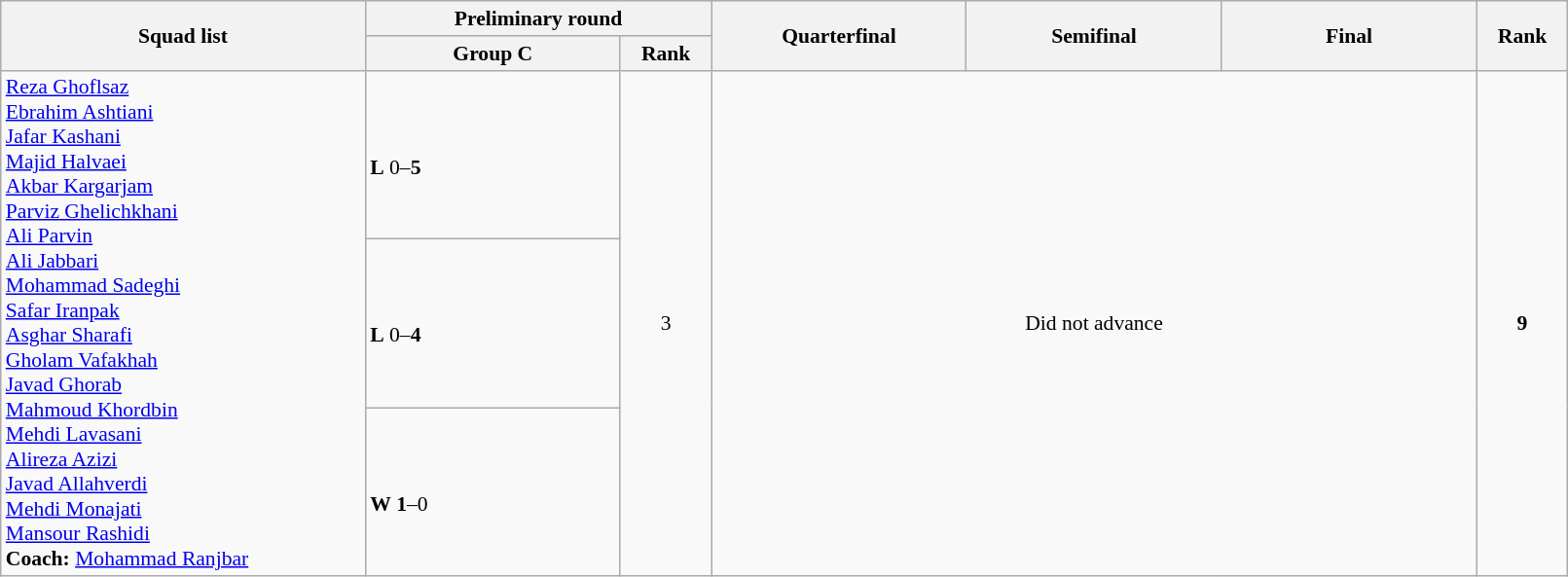<table class="wikitable" width="85%" style="text-align:left; font-size:90%">
<tr>
<th rowspan="2" width="20%">Squad list</th>
<th colspan="2">Preliminary round</th>
<th rowspan="2" width="14%">Quarterfinal</th>
<th rowspan="2" width="14%">Semifinal</th>
<th rowspan="2" width="14%">Final</th>
<th rowspan="2" width="5%">Rank</th>
</tr>
<tr>
<th width="14%">Group C</th>
<th width="5%">Rank</th>
</tr>
<tr>
<td rowspan="3"><a href='#'>Reza Ghoflsaz</a><br><a href='#'>Ebrahim Ashtiani</a><br><a href='#'>Jafar Kashani</a><br><a href='#'>Majid Halvaei</a><br><a href='#'>Akbar Kargarjam</a><br><a href='#'>Parviz Ghelichkhani</a><br><a href='#'>Ali Parvin</a><br><a href='#'>Ali Jabbari</a><br><a href='#'>Mohammad Sadeghi</a><br><a href='#'>Safar Iranpak</a><br><a href='#'>Asghar Sharafi</a><br><a href='#'>Gholam Vafakhah</a><br><a href='#'>Javad Ghorab</a><br><a href='#'>Mahmoud Khordbin</a><br><a href='#'>Mehdi Lavasani</a><br><a href='#'>Alireza Azizi</a><br><a href='#'>Javad Allahverdi</a><br><a href='#'>Mehdi Monajati</a><br><a href='#'>Mansour Rashidi</a><br> <strong>Coach:</strong> <a href='#'>Mohammad Ranjbar</a></td>
<td><br><strong>L</strong> 0–<strong>5</strong></td>
<td rowspan="3" align=center>3</td>
<td colspan=3 rowspan="3" align=center>Did not advance</td>
<td rowspan="3" align="center"><strong>9</strong></td>
</tr>
<tr>
<td><br><strong>L</strong> 0–<strong>4</strong></td>
</tr>
<tr>
<td><br><strong>W</strong> <strong>1</strong>–0</td>
</tr>
</table>
